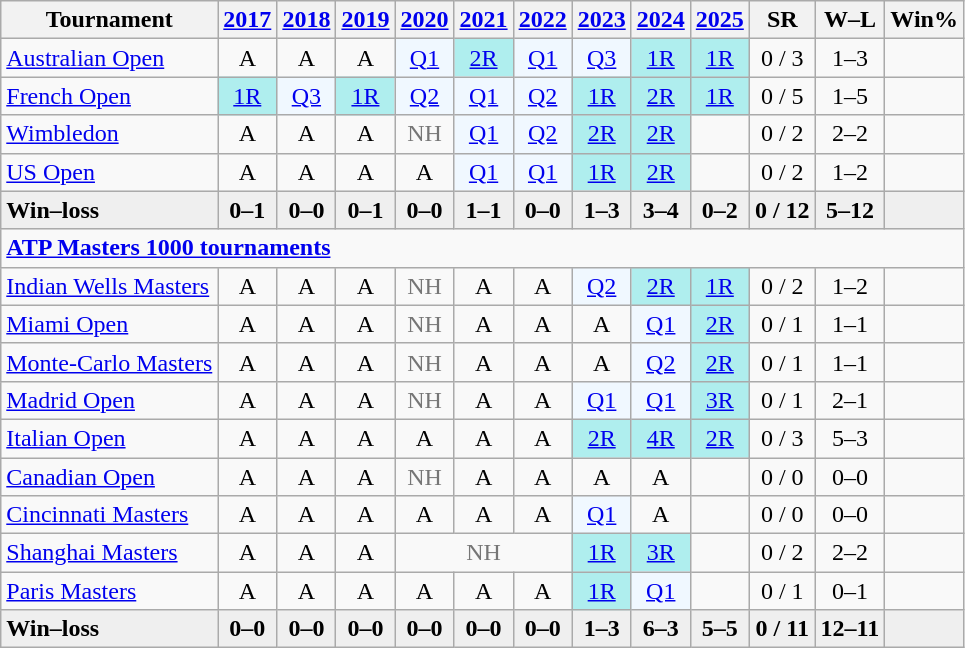<table class=wikitable style=text-align:center>
<tr>
<th>Tournament</th>
<th><a href='#'>2017</a></th>
<th><a href='#'>2018</a></th>
<th><a href='#'>2019</a></th>
<th><a href='#'>2020</a></th>
<th><a href='#'>2021</a></th>
<th><a href='#'>2022</a></th>
<th><a href='#'>2023</a></th>
<th><a href='#'>2024</a></th>
<th><a href='#'>2025</a></th>
<th>SR</th>
<th>W–L</th>
<th>Win%</th>
</tr>
<tr>
<td align="left"><a href='#'>Australian Open</a></td>
<td>A</td>
<td>A</td>
<td>A</td>
<td bgcolor=f0f8ff><a href='#'>Q1</a></td>
<td bgcolor="afeeee"><a href='#'>2R</a></td>
<td bgcolor=f0f8ff><a href='#'>Q1</a></td>
<td bgcolor=f0f8ff><a href='#'>Q3</a></td>
<td bgcolor="afeeee"><a href='#'>1R</a></td>
<td bgcolor="afeeee"><a href='#'>1R</a></td>
<td>0 / 3</td>
<td>1–3</td>
<td></td>
</tr>
<tr>
<td align="left"><a href='#'>French Open</a></td>
<td bgcolor="afeeee"><a href='#'>1R</a></td>
<td bgcolor=f0f8ff><a href='#'>Q3</a></td>
<td bgcolor="afeeee"><a href='#'>1R</a></td>
<td bgcolor="f0f8ff"><a href='#'>Q2</a></td>
<td bgcolor="f0f8ff"><a href='#'>Q1</a></td>
<td bgcolor="f0f8ff"><a href='#'>Q2</a></td>
<td bgcolor="afeeee"><a href='#'>1R</a></td>
<td bgcolor=afeeee><a href='#'>2R</a></td>
<td bgcolor=afeeee><a href='#'>1R</a></td>
<td>0 / 5</td>
<td>1–5</td>
<td></td>
</tr>
<tr>
<td align="left"><a href='#'>Wimbledon</a></td>
<td>A</td>
<td>A</td>
<td>A</td>
<td style=color:#767676>NH</td>
<td bgcolor=f0f8ff><a href='#'>Q1</a></td>
<td bgcolor=f0f8ff><a href='#'>Q2</a></td>
<td bgcolor=afeeee><a href='#'>2R</a></td>
<td bgcolor=afeeee><a href='#'>2R</a></td>
<td></td>
<td>0 / 2</td>
<td>2–2</td>
<td></td>
</tr>
<tr>
<td align="left"><a href='#'>US Open</a></td>
<td>A</td>
<td>A</td>
<td>A</td>
<td>A</td>
<td bgcolor=f0f8ff><a href='#'>Q1</a></td>
<td bgcolor=f0f8ff><a href='#'>Q1</a></td>
<td bgcolor=afeeee><a href='#'>1R</a></td>
<td bgcolor=afeeee><a href='#'>2R</a></td>
<td></td>
<td>0 / 2</td>
<td>1–2</td>
<td></td>
</tr>
<tr style="font-weight:bold;background:#efefef">
<td style="text-align:left"><strong>Win–loss</strong></td>
<td>0–1</td>
<td>0–0</td>
<td>0–1</td>
<td>0–0</td>
<td>1–1</td>
<td>0–0</td>
<td>1–3</td>
<td>3–4</td>
<td>0–2</td>
<td>0 / 12</td>
<td>5–12</td>
<td></td>
</tr>
<tr>
<td colspan=13 align="left"><strong><a href='#'>ATP Masters 1000 tournaments</a></strong></td>
</tr>
<tr>
<td align=left><a href='#'>Indian Wells Masters</a></td>
<td>A</td>
<td>A</td>
<td>A</td>
<td style=color:#767676>NH</td>
<td>A</td>
<td>A</td>
<td bgcolor=f0f8ff><a href='#'>Q2</a></td>
<td bgcolor=afeeee><a href='#'>2R</a></td>
<td bgcolor=afeeee><a href='#'>1R</a></td>
<td>0 / 2</td>
<td>1–2</td>
<td></td>
</tr>
<tr>
<td align=left><a href='#'>Miami Open</a></td>
<td>A</td>
<td>A</td>
<td>A</td>
<td style=color:#767676>NH</td>
<td>A</td>
<td>A</td>
<td>A</td>
<td bgcolor=f0f8ff><a href='#'>Q1</a></td>
<td bgcolor=afeeee><a href='#'>2R</a></td>
<td>0 / 1</td>
<td>1–1</td>
<td></td>
</tr>
<tr>
<td align=left><a href='#'>Monte-Carlo Masters</a></td>
<td>A</td>
<td>A</td>
<td>A</td>
<td style=color:#767676>NH</td>
<td>A</td>
<td>A</td>
<td>A</td>
<td bgcolor=f0f8ff><a href='#'>Q2</a></td>
<td bgcolor=afeeee><a href='#'>2R</a></td>
<td>0 / 1</td>
<td>1–1</td>
<td></td>
</tr>
<tr>
<td align=left><a href='#'>Madrid Open</a></td>
<td>A</td>
<td>A</td>
<td>A</td>
<td style=color:#767676>NH</td>
<td>A</td>
<td>A</td>
<td bgcolor=f0f8ff><a href='#'>Q1</a></td>
<td bgcolor=f0f8ff><a href='#'>Q1</a></td>
<td bgcolor=afeeee><a href='#'>3R</a></td>
<td>0 / 1</td>
<td>2–1</td>
<td></td>
</tr>
<tr>
<td align=left><a href='#'>Italian Open</a></td>
<td>A</td>
<td>A</td>
<td>A</td>
<td>A</td>
<td>A</td>
<td>A</td>
<td bgcolor=afeeee><a href='#'>2R</a></td>
<td bgcolor=afeeee><a href='#'>4R</a></td>
<td bgcolor=afeeee><a href='#'>2R</a></td>
<td>0 / 3</td>
<td>5–3</td>
<td></td>
</tr>
<tr>
<td align=left><a href='#'>Canadian Open</a></td>
<td>A</td>
<td>A</td>
<td>A</td>
<td style=color:#767676>NH</td>
<td>A</td>
<td>A</td>
<td>A</td>
<td>A</td>
<td></td>
<td>0 / 0</td>
<td>0–0</td>
<td></td>
</tr>
<tr>
<td align=left><a href='#'>Cincinnati Masters</a></td>
<td>A</td>
<td>A</td>
<td>A</td>
<td>A</td>
<td>A</td>
<td>A</td>
<td bgcolor=f0f8ff><a href='#'>Q1</a></td>
<td>A</td>
<td></td>
<td>0 / 0</td>
<td>0–0</td>
<td></td>
</tr>
<tr>
<td align=left><a href='#'>Shanghai Masters</a></td>
<td>A</td>
<td>A</td>
<td>A</td>
<td colspan=3 style=color:#767676>NH</td>
<td bgcolor=afeeee><a href='#'>1R</a></td>
<td bgcolor=afeeee><a href='#'>3R</a></td>
<td></td>
<td>0 / 2</td>
<td>2–2</td>
<td></td>
</tr>
<tr>
<td align=left><a href='#'>Paris Masters</a></td>
<td>A</td>
<td>A</td>
<td>A</td>
<td>A</td>
<td>A</td>
<td>A</td>
<td bgcolor=afeeee><a href='#'>1R</a></td>
<td bgcolor=f0f8ff><a href='#'>Q1</a></td>
<td></td>
<td>0 / 1</td>
<td>0–1</td>
<td></td>
</tr>
<tr style=font-weight:bold;background:#efefef>
<td style=text-align:left>Win–loss</td>
<td>0–0</td>
<td>0–0</td>
<td>0–0</td>
<td>0–0</td>
<td>0–0</td>
<td>0–0</td>
<td>1–3</td>
<td>6–3</td>
<td>5–5</td>
<td>0 / 11</td>
<td>12–11</td>
<td></td>
</tr>
</table>
